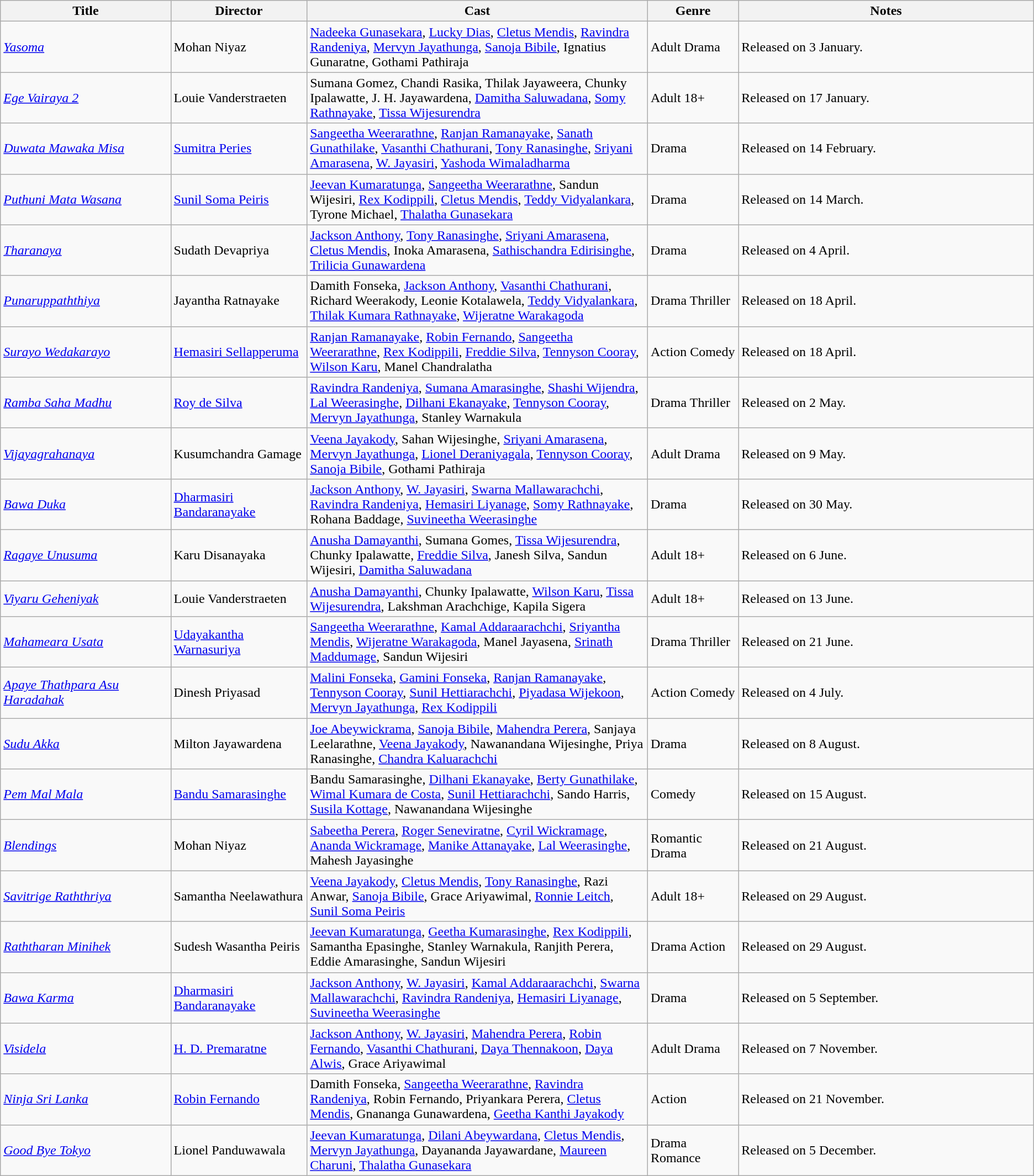<table class="wikitable">
<tr>
<th width=15%>Title</th>
<th width=12%>Director</th>
<th width=30%>Cast</th>
<th width=8%>Genre</th>
<th width=26%>Notes</th>
</tr>
<tr>
<td><em><a href='#'>Yasoma</a></em></td>
<td>Mohan Niyaz</td>
<td><a href='#'>Nadeeka Gunasekara</a>, <a href='#'>Lucky Dias</a>, <a href='#'>Cletus Mendis</a>, <a href='#'>Ravindra Randeniya</a>, <a href='#'>Mervyn Jayathunga</a>, <a href='#'>Sanoja Bibile</a>, Ignatius Gunaratne, Gothami Pathiraja</td>
<td>Adult Drama</td>
<td>Released on 3 January.</td>
</tr>
<tr>
<td><em><a href='#'>Ege Vairaya 2</a></em></td>
<td>Louie Vanderstraeten</td>
<td>Sumana Gomez, Chandi Rasika, Thilak Jayaweera, Chunky Ipalawatte, J. H. Jayawardena, <a href='#'>Damitha Saluwadana</a>, <a href='#'>Somy Rathnayake</a>, <a href='#'>Tissa Wijesurendra</a></td>
<td>Adult 18+</td>
<td>Released on 17 January.</td>
</tr>
<tr>
<td><em><a href='#'>Duwata Mawaka Misa</a></em></td>
<td><a href='#'>Sumitra Peries</a></td>
<td><a href='#'>Sangeetha Weerarathne</a>, <a href='#'>Ranjan Ramanayake</a>, <a href='#'>Sanath Gunathilake</a>, <a href='#'>Vasanthi Chathurani</a>, <a href='#'>Tony Ranasinghe</a>, <a href='#'>Sriyani Amarasena</a>, <a href='#'>W. Jayasiri</a>, <a href='#'>Yashoda Wimaladharma</a></td>
<td>Drama</td>
<td>Released on 14 February.</td>
</tr>
<tr>
<td><em><a href='#'>Puthuni Mata Wasana</a></em></td>
<td><a href='#'>Sunil Soma Peiris</a></td>
<td><a href='#'>Jeevan Kumaratunga</a>, <a href='#'>Sangeetha Weerarathne</a>, Sandun Wijesiri, <a href='#'>Rex Kodippili</a>, <a href='#'>Cletus Mendis</a>, <a href='#'>Teddy Vidyalankara</a>, Tyrone Michael, <a href='#'>Thalatha Gunasekara</a></td>
<td>Drama</td>
<td>Released on 14 March.</td>
</tr>
<tr>
<td><em><a href='#'>Tharanaya</a></em></td>
<td>Sudath Devapriya</td>
<td><a href='#'>Jackson Anthony</a>, <a href='#'>Tony Ranasinghe</a>, <a href='#'>Sriyani Amarasena</a>, <a href='#'>Cletus Mendis</a>, Inoka Amarasena, <a href='#'>Sathischandra Edirisinghe</a>, <a href='#'>Trilicia Gunawardena</a></td>
<td>Drama</td>
<td>Released on 4 April.</td>
</tr>
<tr>
<td><em><a href='#'>Punaruppaththiya</a></em></td>
<td>Jayantha Ratnayake </td>
<td>Damith Fonseka, <a href='#'>Jackson Anthony</a>, <a href='#'>Vasanthi Chathurani</a>, Richard Weerakody, Leonie Kotalawela, <a href='#'>Teddy Vidyalankara</a>, <a href='#'>Thilak Kumara Rathnayake</a>, <a href='#'>Wijeratne Warakagoda</a></td>
<td>Drama Thriller</td>
<td>Released on 18 April.</td>
</tr>
<tr>
<td><em><a href='#'>Surayo Wedakarayo</a></em></td>
<td><a href='#'>Hemasiri Sellapperuma</a></td>
<td><a href='#'>Ranjan Ramanayake</a>, <a href='#'>Robin Fernando</a>, <a href='#'>Sangeetha Weerarathne</a>, <a href='#'>Rex Kodippili</a>, <a href='#'>Freddie Silva</a>, <a href='#'>Tennyson Cooray</a>, <a href='#'>Wilson Karu</a>, Manel Chandralatha</td>
<td>Action Comedy</td>
<td>Released on 18 April.</td>
</tr>
<tr>
<td><em><a href='#'>Ramba Saha Madhu</a></em></td>
<td><a href='#'>Roy de Silva</a></td>
<td><a href='#'>Ravindra Randeniya</a>, <a href='#'>Sumana Amarasinghe</a>, <a href='#'>Shashi Wijendra</a>, <a href='#'>Lal Weerasinghe</a>, <a href='#'>Dilhani Ekanayake</a>, <a href='#'>Tennyson Cooray</a>, <a href='#'>Mervyn Jayathunga</a>, Stanley Warnakula</td>
<td>Drama Thriller</td>
<td>Released on 2 May.</td>
</tr>
<tr>
<td><em><a href='#'>Vijayagrahanaya</a></em></td>
<td>Kusumchandra Gamage</td>
<td><a href='#'>Veena Jayakody</a>, Sahan Wijesinghe, <a href='#'>Sriyani Amarasena</a>, <a href='#'>Mervyn Jayathunga</a>, <a href='#'>Lionel Deraniyagala</a>, <a href='#'>Tennyson Cooray</a>, <a href='#'>Sanoja Bibile</a>, Gothami Pathiraja</td>
<td>Adult Drama</td>
<td>Released on 9 May.</td>
</tr>
<tr>
<td><em><a href='#'>Bawa Duka</a></em></td>
<td><a href='#'>Dharmasiri Bandaranayake</a></td>
<td><a href='#'>Jackson Anthony</a>, <a href='#'>W. Jayasiri</a>, <a href='#'>Swarna Mallawarachchi</a>, <a href='#'>Ravindra Randeniya</a>, <a href='#'>Hemasiri Liyanage</a>, <a href='#'>Somy Rathnayake</a>, Rohana Baddage, <a href='#'>Suvineetha Weerasinghe</a></td>
<td>Drama</td>
<td>Released on 30 May.</td>
</tr>
<tr>
<td><em><a href='#'>Ragaye Unusuma</a></em></td>
<td>Karu Disanayaka</td>
<td><a href='#'>Anusha Damayanthi</a>, Sumana Gomes, <a href='#'>Tissa Wijesurendra</a>, Chunky Ipalawatte, <a href='#'>Freddie Silva</a>, Janesh Silva, Sandun Wijesiri, <a href='#'>Damitha Saluwadana</a></td>
<td>Adult 18+</td>
<td>Released on 6 June.</td>
</tr>
<tr>
<td><em><a href='#'>Viyaru Geheniyak</a></em></td>
<td>Louie Vanderstraeten</td>
<td><a href='#'>Anusha Damayanthi</a>, Chunky Ipalawatte, <a href='#'>Wilson Karu</a>, <a href='#'>Tissa Wijesurendra</a>, Lakshman Arachchige, Kapila Sigera</td>
<td>Adult 18+</td>
<td>Released on 13 June.</td>
</tr>
<tr>
<td><em><a href='#'>Mahameara Usata</a></em></td>
<td><a href='#'>Udayakantha Warnasuriya</a></td>
<td><a href='#'>Sangeetha Weerarathne</a>, <a href='#'>Kamal Addaraarachchi</a>, <a href='#'>Sriyantha Mendis</a>, <a href='#'>Wijeratne Warakagoda</a>, Manel Jayasena, <a href='#'>Srinath Maddumage</a>, Sandun Wijesiri</td>
<td>Drama Thriller</td>
<td>Released on 21 June.</td>
</tr>
<tr>
<td><em><a href='#'>Apaye Thathpara Asu Haradahak</a></em></td>
<td>Dinesh Priyasad</td>
<td><a href='#'>Malini Fonseka</a>, <a href='#'>Gamini Fonseka</a>, <a href='#'>Ranjan Ramanayake</a>, <a href='#'>Tennyson Cooray</a>, <a href='#'>Sunil Hettiarachchi</a>, <a href='#'>Piyadasa Wijekoon</a>, <a href='#'>Mervyn Jayathunga</a>, <a href='#'>Rex Kodippili</a></td>
<td>Action Comedy</td>
<td>Released on 4 July.</td>
</tr>
<tr>
<td><em><a href='#'>Sudu Akka</a></em></td>
<td>Milton Jayawardena</td>
<td><a href='#'>Joe Abeywickrama</a>, <a href='#'>Sanoja Bibile</a>, <a href='#'>Mahendra Perera</a>, Sanjaya Leelarathne, <a href='#'>Veena Jayakody</a>, Nawanandana Wijesinghe, Priya Ranasinghe, <a href='#'>Chandra Kaluarachchi</a></td>
<td>Drama</td>
<td>Released on 8 August.</td>
</tr>
<tr>
<td><em><a href='#'>Pem Mal Mala</a></em></td>
<td><a href='#'>Bandu Samarasinghe</a></td>
<td>Bandu Samarasinghe, <a href='#'>Dilhani Ekanayake</a>, <a href='#'>Berty Gunathilake</a>, <a href='#'>Wimal Kumara de Costa</a>, <a href='#'>Sunil Hettiarachchi</a>, Sando Harris, <a href='#'>Susila Kottage</a>, Nawanandana Wijesinghe</td>
<td>Comedy</td>
<td>Released on 15 August.</td>
</tr>
<tr>
<td><em><a href='#'>Blendings</a></em></td>
<td>Mohan Niyaz</td>
<td><a href='#'>Sabeetha Perera</a>, <a href='#'>Roger Seneviratne</a>, <a href='#'>Cyril Wickramage</a>, <a href='#'>Ananda Wickramage</a>, <a href='#'>Manike Attanayake</a>, <a href='#'>Lal Weerasinghe</a>, Mahesh Jayasinghe</td>
<td>Romantic Drama</td>
<td>Released on 21 August.</td>
</tr>
<tr>
<td><em><a href='#'>Savitrige Raththriya</a></em></td>
<td>Samantha Neelawathura</td>
<td><a href='#'>Veena Jayakody</a>, <a href='#'>Cletus Mendis</a>, <a href='#'>Tony Ranasinghe</a>, Razi Anwar, <a href='#'>Sanoja Bibile</a>, Grace Ariyawimal, <a href='#'>Ronnie Leitch</a>, <a href='#'>Sunil Soma Peiris</a></td>
<td>Adult 18+</td>
<td>Released on 29 August.</td>
</tr>
<tr>
<td><em><a href='#'>Raththaran Minihek</a></em></td>
<td>Sudesh Wasantha Peiris</td>
<td><a href='#'>Jeevan Kumaratunga</a>, <a href='#'>Geetha Kumarasinghe</a>, <a href='#'>Rex Kodippili</a>, Samantha Epasinghe, Stanley Warnakula, Ranjith Perera, Eddie Amarasinghe, Sandun Wijesiri</td>
<td>Drama Action</td>
<td>Released on 29 August.</td>
</tr>
<tr>
<td><em><a href='#'>Bawa Karma</a></em></td>
<td><a href='#'>Dharmasiri Bandaranayake</a></td>
<td><a href='#'>Jackson Anthony</a>, <a href='#'>W. Jayasiri</a>, <a href='#'>Kamal Addaraarachchi</a>, <a href='#'>Swarna Mallawarachchi</a>, <a href='#'>Ravindra Randeniya</a>, <a href='#'>Hemasiri Liyanage</a>, <a href='#'>Suvineetha Weerasinghe</a></td>
<td>Drama</td>
<td>Released on 5 September.</td>
</tr>
<tr>
<td><em><a href='#'>Visidela</a></em></td>
<td><a href='#'>H. D. Premaratne</a></td>
<td><a href='#'>Jackson Anthony</a>, <a href='#'>W. Jayasiri</a>, <a href='#'>Mahendra Perera</a>, <a href='#'>Robin Fernando</a>, <a href='#'>Vasanthi Chathurani</a>, <a href='#'>Daya Thennakoon</a>, <a href='#'>Daya Alwis</a>, Grace Ariyawimal</td>
<td>Adult Drama</td>
<td>Released on 7 November.</td>
</tr>
<tr>
<td><em><a href='#'>Ninja Sri Lanka</a></em></td>
<td><a href='#'>Robin Fernando</a></td>
<td>Damith Fonseka, <a href='#'>Sangeetha Weerarathne</a>, <a href='#'>Ravindra Randeniya</a>, Robin Fernando, Priyankara Perera, <a href='#'>Cletus Mendis</a>, Gnananga Gunawardena, <a href='#'>Geetha Kanthi Jayakody</a></td>
<td>Action</td>
<td>Released on 21 November.</td>
</tr>
<tr>
<td><em><a href='#'>Good Bye Tokyo</a></em></td>
<td>Lionel Panduwawala</td>
<td><a href='#'>Jeevan Kumaratunga</a>, <a href='#'>Dilani Abeywardana</a>, <a href='#'>Cletus Mendis</a>, <a href='#'>Mervyn Jayathunga</a>, Dayananda Jayawardane, <a href='#'>Maureen Charuni</a>, <a href='#'>Thalatha Gunasekara</a></td>
<td>Drama Romance</td>
<td>Released on 5 December.</td>
</tr>
</table>
